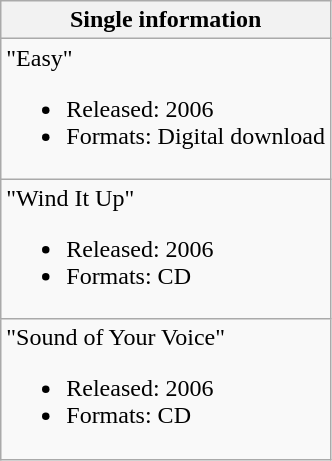<table class="wikitable">
<tr>
<th>Single information</th>
</tr>
<tr>
<td align="left">"Easy"<br><ul><li>Released:  2006</li><li>Formats: Digital download</li></ul></td>
</tr>
<tr>
<td align="left">"Wind It Up"<br><ul><li>Released: 2006</li><li>Formats: CD</li></ul></td>
</tr>
<tr>
<td align="left">"Sound of Your Voice"<br><ul><li>Released: 2006</li><li>Formats: CD</li></ul></td>
</tr>
</table>
